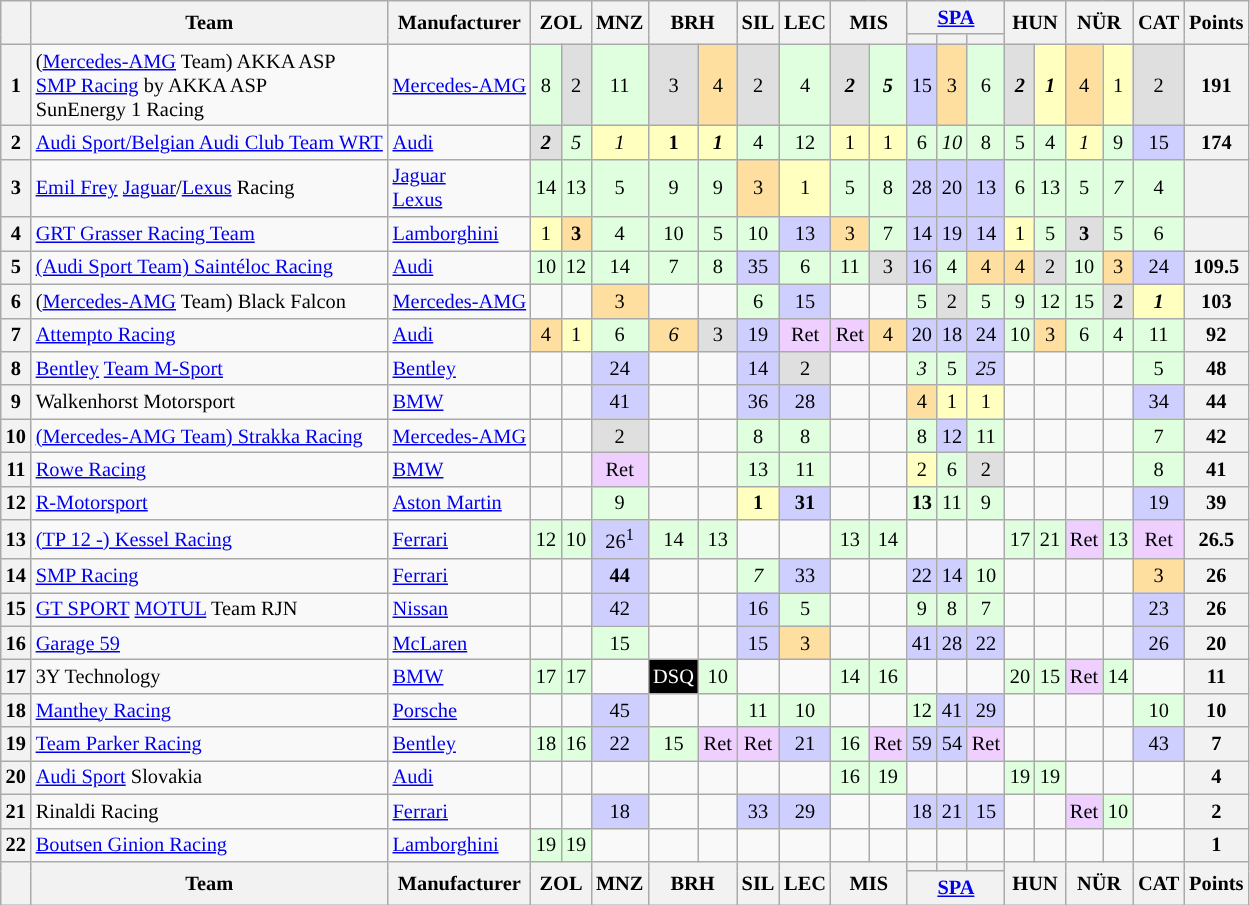<table class="wikitable" style="font-size: 85%; text-align:center;">
<tr>
<th rowspan=2></th>
<th rowspan=2>Team</th>
<th rowspan=2>Manufacturer</th>
<th rowspan=2 colspan=2>ZOL<br></th>
<th rowspan=2>MNZ<br></th>
<th rowspan=2 colspan=2>BRH<br></th>
<th rowspan=2>SIL<br></th>
<th rowspan=2>LEC<br></th>
<th rowspan=2 colspan=2>MIS<br></th>
<th colspan=3><a href='#'>SPA</a><br></th>
<th rowspan=2 colspan=2>HUN<br></th>
<th rowspan=2 colspan=2>NÜR<br></th>
<th rowspan=2>CAT<br></th>
<th rowspan=2>Points</th>
</tr>
<tr>
<th></th>
<th></th>
<th></th>
</tr>
<tr>
<th>1</th>
<td align=left> (<a href='#'>Mercedes-AMG</a> Team) AKKA ASP<br> <a href='#'>SMP Racing</a> by AKKA ASP<br> SunEnergy 1 Racing</td>
<td align=left><a href='#'>Mercedes-AMG</a></td>
<td style="background:#DFFFDF;">8</td>
<td style="background:#DFDFDF;">2</td>
<td style="background:#DFFFDF;">11</td>
<td style="background:#DFDFDF;">3</td>
<td style="background:#FFDF9F;">4</td>
<td style="background:#DFDFDF;">2</td>
<td style="background:#DFFFDF;">4</td>
<td style="background:#DFDFDF;"><strong><em>2</em></strong></td>
<td style="background:#DFFFDF;"><strong><em>5</em></strong></td>
<td style="background:#CFCFFF;">15</td>
<td style="background:#FFDF9F;">3</td>
<td style="background:#DFFFDF;">6</td>
<td style="background:#DFDFDF;"><strong><em>2</em></strong></td>
<td style="background:#FFFFBF;"><strong><em>1</em></strong></td>
<td style="background:#FFDF9F;">4</td>
<td style="background:#FFFFBF;">1</td>
<td style="background:#DFDFDF;">2</td>
<th>191</th>
</tr>
<tr>
<th>2</th>
<td align=left> <a href='#'>Audi Sport/Belgian Audi Club Team WRT</a></td>
<td align=left><a href='#'>Audi</a></td>
<td style="background:#DFDFDF;"><strong><em>2</em></strong></td>
<td style="background:#DFFFDF;"><em>5</em></td>
<td style="background:#FFFFBF;"><em>1</em></td>
<td style="background:#FFFFBF;"><strong>1</strong></td>
<td style="background:#FFFFBF;"><strong><em>1</em></strong></td>
<td style="background:#DFFFDF;">4</td>
<td style="background:#DFFFDF;">12</td>
<td style="background:#FFFFBF;">1</td>
<td style="background:#FFFFBF;">1</td>
<td style="background:#DFFFDF;">6</td>
<td style="background:#DFFFDF;"><em>10</em></td>
<td style="background:#DFFFDF;">8</td>
<td style="background:#DFFFDF;">5</td>
<td style="background:#DFFFDF;">4</td>
<td style="background:#FFFFBF;"><em>1</em></td>
<td style="background:#DFFFDF;">9</td>
<td style="background:#cfcfff;">15</td>
<th>174</th>
</tr>
<tr>
<th>3</th>
<td align=left> <a href='#'>Emil Frey</a> <a href='#'>Jaguar</a>/<a href='#'>Lexus</a> Racing</td>
<td align=left><a href='#'>Jaguar</a><br><a href='#'>Lexus</a></td>
<td style="background:#DFFFDF;">14</td>
<td style="background:#DFFFDF;">13</td>
<td style="background:#DFFFDF;">5</td>
<td style="background:#DFFFDF;">9</td>
<td style="background:#DFFFDF;">9</td>
<td style="background:#FFDF9F;">3</td>
<td style="background:#FFFFBF;">1</td>
<td style="background:#DFFFDF;">5</td>
<td style="background:#DFFFDF;">8</td>
<td style="background:#CFCFFF;">28</td>
<td style="background:#CFCFFF;">20</td>
<td style="background:#CFCFFF;">13</td>
<td style="background:#DFFFDF;">6</td>
<td style="background:#DFFFDF;">13</td>
<td style="background:#DFFFDF;">5</td>
<td style="background:#DFFFDF;"><em>7</em></td>
<td style="background:#DFFFDF;">4</td>
<th></th>
</tr>
<tr>
<th>4</th>
<td align=left> <a href='#'>GRT Grasser Racing Team</a></td>
<td align=left><a href='#'>Lamborghini</a></td>
<td style="background:#FFFFBF;">1</td>
<td style="background:#FFDF9F;"><strong>3</strong></td>
<td style="background:#DFFFDF;">4</td>
<td style="background:#DFFFDF;">10</td>
<td style="background:#DFFFDF;">5</td>
<td style="background:#DFFFDF;">10</td>
<td style="background:#CFCFFF;">13</td>
<td style="background:#FFDF9F;">3</td>
<td style="background:#DFFFDF;">7</td>
<td style="background:#CFCFFF;">14</td>
<td style="background:#CFCFFF;">19</td>
<td style="background:#CFCFFF;">14</td>
<td style="background:#FFFFBF;">1</td>
<td style="background:#DFFFDF;">5</td>
<td style="background:#DFDFDF;"><strong>3</strong></td>
<td style="background:#DFFFDF;">5</td>
<td style="background:#DFFFDF;">6</td>
<th></th>
</tr>
<tr>
<th>5</th>
<td align=left> <a href='#'>(Audi Sport Team) Saintéloc Racing</a></td>
<td align=left><a href='#'>Audi</a></td>
<td style="background:#DFFFDF;">10</td>
<td style="background:#DFFFDF;">12</td>
<td style="background:#DFFFDF;">14</td>
<td style="background:#DFFFDF;">7</td>
<td style="background:#DFFFDF;">8</td>
<td style="background:#CFCFFF;">35</td>
<td style="background:#DFFFDF;">6</td>
<td style="background:#DFFFDF;">11</td>
<td style="background:#DFDFDF;">3</td>
<td style="background:#CFCFFF;">16</td>
<td style="background:#DFFFDF;">4</td>
<td style="background:#FFDF9F;">4</td>
<td style="background:#FFDF9F;">4</td>
<td style="background:#DFDFDF;">2</td>
<td style="background:#DFFFDF;">10</td>
<td style="background:#FFDF9F;">3</td>
<td style="background:#CFCFFF;">24</td>
<th>109.5</th>
</tr>
<tr>
<th>6</th>
<td align=left> (<a href='#'>Mercedes-AMG</a> Team) Black Falcon</td>
<td align=left><a href='#'>Mercedes-AMG</a></td>
<td></td>
<td></td>
<td style="background:#FFDF9F;">3</td>
<td></td>
<td></td>
<td style="background:#DFFFDF;">6</td>
<td style="background:#CFCFFF;">15</td>
<td></td>
<td></td>
<td style="background:#DFFFDF;">5</td>
<td style="background:#DFDFDF;">2</td>
<td style="background:#DFFFDF;">5</td>
<td style="background:#DFFFDF;">9</td>
<td style="background:#DFFFDF;">12</td>
<td style="background:#DFFFDF;">15</td>
<td style="background:#DFDFDF;"><strong>2</strong></td>
<td style="background:#ffffbf;"><strong><em>1</em></strong></td>
<th>103</th>
</tr>
<tr>
<th>7</th>
<td align=left> <a href='#'>Attempto Racing</a></td>
<td align=left><a href='#'>Audi</a></td>
<td style="background:#FFDF9F;">4</td>
<td style="background:#FFFFBF;">1</td>
<td style="background:#DFFFDF;">6</td>
<td style="background:#FFDF9F;"><em>6</em></td>
<td style="background:#DFDFDF;">3</td>
<td style="background:#CFCFFF;">19</td>
<td style="background:#EFCFFF;">Ret</td>
<td style="background:#EFCFFF;">Ret</td>
<td style="background:#FFDF9F;">4</td>
<td style="background:#CFCFFF;">20</td>
<td style="background:#CFCFFF;">18</td>
<td style="background:#CFCFFF;">24</td>
<td style="background:#DFFFDF;">10</td>
<td style="background:#FFDF9F;">3</td>
<td style="background:#DFFFDF;">6</td>
<td style="background:#DFFFDF;">4</td>
<td style="background:#DFFFDF;">11</td>
<th>92</th>
</tr>
<tr>
<th>8</th>
<td align=left> <a href='#'>Bentley</a> <a href='#'>Team M-Sport</a></td>
<td align=left><a href='#'>Bentley</a></td>
<td></td>
<td></td>
<td style="background:#CFCFFF;">24</td>
<td></td>
<td></td>
<td style="background:#CFCFFF;">14</td>
<td style="background:#DFDFDF;">2</td>
<td></td>
<td></td>
<td style="background:#DFFFDF;"><em>3</em></td>
<td style="background:#DFFFDF;">5</td>
<td style="background:#CFCFFF;"><em>25</em></td>
<td></td>
<td></td>
<td></td>
<td></td>
<td style="background:#dfffdf;">5</td>
<th>48</th>
</tr>
<tr>
<th>9</th>
<td align=left> Walkenhorst Motorsport</td>
<td align=left><a href='#'>BMW</a></td>
<td></td>
<td></td>
<td style="background:#CFCFFF;">41</td>
<td></td>
<td></td>
<td style="background:#CFCFFF;">36</td>
<td style="background:#CFCFFF;">28</td>
<td></td>
<td></td>
<td style="background:#FFDF9F;">4</td>
<td style="background:#FFFFBF;">1</td>
<td style="background:#FFFFBF;">1</td>
<td></td>
<td></td>
<td></td>
<td></td>
<td style="background:#cfcfff;">34</td>
<th>44</th>
</tr>
<tr>
<th>10</th>
<td align=left> <a href='#'>(Mercedes-AMG Team) Strakka Racing</a></td>
<td align=left><a href='#'>Mercedes-AMG</a></td>
<td></td>
<td></td>
<td style="background:#DFDFDF;">2</td>
<td></td>
<td></td>
<td style="background:#DFFFDF;">8</td>
<td style="background:#DFFFDF;">8</td>
<td></td>
<td></td>
<td style="background:#DFFFDF;">8</td>
<td style="background:#CFCFFF;">12</td>
<td style="background:#DFFFDF;">11</td>
<td></td>
<td></td>
<td></td>
<td></td>
<td style="background:#dfffdf;">7</td>
<th>42</th>
</tr>
<tr>
<th>11</th>
<td align=left> <a href='#'>Rowe Racing</a></td>
<td align=left><a href='#'>BMW</a></td>
<td></td>
<td></td>
<td style="background:#EFCFFF;">Ret</td>
<td></td>
<td></td>
<td style="background:#DFFFDF;">13</td>
<td style="background:#DFFFDF;">11</td>
<td></td>
<td></td>
<td style="background:#FFFFBF;">2</td>
<td style="background:#DFFFDF;">6</td>
<td style="background:#DFDFDF;">2</td>
<td></td>
<td></td>
<td></td>
<td></td>
<td style="background:#dfffdf;">8</td>
<th>41</th>
</tr>
<tr>
<th>12</th>
<td align=left> <a href='#'>R-Motorsport</a></td>
<td align=left><a href='#'>Aston Martin</a></td>
<td></td>
<td></td>
<td style="background:#DFFFDF;">9</td>
<td></td>
<td></td>
<td style="background:#FFFFBF;"><strong>1</strong></td>
<td style="background:#CFCFFF;"><strong>31</strong></td>
<td></td>
<td></td>
<td style="background:#DFFFDF;"><strong>13</strong></td>
<td style="background:#DFFFDF;">11</td>
<td style="background:#DFFFDF;">9</td>
<td></td>
<td></td>
<td></td>
<td></td>
<td style="background:#cfcfff;">19</td>
<th>39</th>
</tr>
<tr>
<th>13</th>
<td align=left> <a href='#'>(TP 12 -) Kessel Racing</a></td>
<td align=left><a href='#'>Ferrari</a></td>
<td style="background:#DFFFDF;">12</td>
<td style="background:#DFFFDF;">10</td>
<td style="background:#CFCFFF;">26<sup>1</sup></td>
<td style="background:#DFFFDF;">14</td>
<td style="background:#DFFFDF;">13</td>
<td></td>
<td></td>
<td style="background:#DFFFDF;">13</td>
<td style="background:#DFFFDF;">14</td>
<td></td>
<td></td>
<td></td>
<td style="background:#DFFFDF;">17</td>
<td style="background:#DFFFDF;">21</td>
<td style="background:#EFCFFF;">Ret</td>
<td style="background:#DFFFDF;">13</td>
<td style="background:#EFCFFF;">Ret</td>
<th>26.5</th>
</tr>
<tr>
<th>14</th>
<td align=left> <a href='#'>SMP Racing</a></td>
<td align=left><a href='#'>Ferrari</a></td>
<td></td>
<td></td>
<td style="background:#CFCFFF;"><strong>44</strong></td>
<td></td>
<td></td>
<td style="background:#DFFFDF;"><em>7</em></td>
<td style="background:#CFCFFF;">33</td>
<td></td>
<td></td>
<td style="background:#CFCFFF;">22</td>
<td style="background:#CFCFFF;">14</td>
<td style="background:#DFFFDF;">10</td>
<td></td>
<td></td>
<td></td>
<td></td>
<td style="background:#ffdf9f;">3</td>
<th>26</th>
</tr>
<tr>
<th>15</th>
<td align=left> <a href='#'>GT SPORT</a> <a href='#'>MOTUL</a> Team RJN</td>
<td align=left><a href='#'>Nissan</a></td>
<td></td>
<td></td>
<td style="background:#CFCFFF;">42</td>
<td></td>
<td></td>
<td style="background:#CFCFFF;">16</td>
<td style="background:#DFFFDF;">5</td>
<td></td>
<td></td>
<td style="background:#DFFFDF;">9</td>
<td style="background:#DFFFDF;">8</td>
<td style="background:#DFFFDF;">7</td>
<td></td>
<td></td>
<td></td>
<td></td>
<td style="background:#cfcfff;">23</td>
<th>26</th>
</tr>
<tr>
<th>16</th>
<td align=left> <a href='#'>Garage 59</a></td>
<td align=left><a href='#'>McLaren</a></td>
<td></td>
<td></td>
<td style="background:#DFFFDF;">15</td>
<td></td>
<td></td>
<td style="background:#CFCFFF;">15</td>
<td style="background:#FFDF9F;">3</td>
<td></td>
<td></td>
<td style="background:#CFCFFF;">41</td>
<td style="background:#CFCFFF;'">28</td>
<td style="background:#CFCFFF;">22</td>
<td></td>
<td></td>
<td></td>
<td></td>
<td style="background:#cfcfff;">26</td>
<th>20</th>
</tr>
<tr>
<th>17</th>
<td align=left> 3Y Technology</td>
<td align=left><a href='#'>BMW</a></td>
<td style="background:#DFFFDF;">17</td>
<td style="background:#DFFFDF;">17</td>
<td></td>
<td style="background:#000000; color:white;">DSQ</td>
<td style="background:#DFFFDF;">10</td>
<td></td>
<td></td>
<td style="background:#DFFFDF;">14</td>
<td style="background:#DFFFDF;">16</td>
<td></td>
<td></td>
<td></td>
<td style="background:#DFFFDF;">20</td>
<td style="background:#DFFFDF;">15</td>
<td style="background:#EFCFFF;">Ret</td>
<td style="background:#DFFFDF;">14</td>
<td></td>
<th>11</th>
</tr>
<tr>
<th>18</th>
<td align=left> <a href='#'>Manthey Racing</a></td>
<td align=left><a href='#'>Porsche</a></td>
<td></td>
<td></td>
<td style="background:#CFCFFF;">45</td>
<td></td>
<td></td>
<td style="background:#DFFFDF;">11</td>
<td style="background:#DFFFDF;">10</td>
<td></td>
<td></td>
<td style="background:#DFFFDF;">12</td>
<td style="background:#CFCFFF;">41</td>
<td style="background:#CFCFFF;">29</td>
<td></td>
<td></td>
<td></td>
<td></td>
<td style="background:#DFFFDF;">10</td>
<th>10</th>
</tr>
<tr>
<th>19</th>
<td align=left> <a href='#'>Team Parker Racing</a></td>
<td align=left><a href='#'>Bentley</a></td>
<td style="background:#DFFFDF;">18</td>
<td style="background:#DFFFDF;">16</td>
<td style="background:#CFCFFF;">22</td>
<td style="background:#DFFFDF;">15</td>
<td style="background:#EFCFFF;">Ret</td>
<td style="background:#EFCFFF;">Ret</td>
<td style="background:#CFCFFF;">21</td>
<td style="background:#DFFFDF;">16</td>
<td style="background:#EFCFFF;">Ret</td>
<td style="background:#CFCFFF;">59</td>
<td style="background:#CFCFFF;">54</td>
<td style="background:#EFCFFF;">Ret</td>
<td></td>
<td></td>
<td></td>
<td></td>
<td style="background:#cfcfff;">43</td>
<th>7</th>
</tr>
<tr>
<th>20</th>
<td align=left> <a href='#'>Audi Sport</a> Slovakia</td>
<td align=left><a href='#'>Audi</a></td>
<td></td>
<td></td>
<td></td>
<td></td>
<td></td>
<td></td>
<td></td>
<td style="background:#DFFFDF;">16</td>
<td style="background:#DFFFDF;">19</td>
<td></td>
<td></td>
<td></td>
<td style="background:#DFFFDF;">19</td>
<td style="background:#DFFFDF;">19</td>
<td></td>
<td></td>
<td></td>
<th>4</th>
</tr>
<tr>
<th>21</th>
<td align=left> Rinaldi Racing</td>
<td align=left><a href='#'>Ferrari</a></td>
<td></td>
<td></td>
<td style="background:#CFCFFF;">18</td>
<td></td>
<td></td>
<td style="background:#CFCFFF;">33</td>
<td style="background:#CFCFFF;">29</td>
<td></td>
<td></td>
<td style="background:#CFCFFF;">18</td>
<td style="background:#CFCFFF;">21</td>
<td style="background:#CFCFFF;">15</td>
<td></td>
<td></td>
<td style="background:#EFCFFF;">Ret</td>
<td style="background:#DFFFDF;">10</td>
<td></td>
<th>2</th>
</tr>
<tr>
<th>22</th>
<td align=left> <a href='#'>Boutsen Ginion Racing</a></td>
<td align=left><a href='#'>Lamborghini</a></td>
<td style="background:#DFFFDF;">19</td>
<td style="background:#DFFFDF;">19</td>
<td></td>
<td></td>
<td></td>
<td></td>
<td></td>
<td></td>
<td></td>
<td></td>
<td></td>
<td></td>
<td></td>
<td></td>
<td></td>
<td></td>
<td></td>
<th>1</th>
</tr>
<tr valign="top">
<th valign=middle rowspan=2></th>
<th valign=middle rowspan=2>Team</th>
<th valign=middle rowspan=2>Manufacturer</th>
<th valign=middle rowspan=2 colspan=2>ZOL<br></th>
<th valign=middle rowspan=2>MNZ<br></th>
<th valign=middle rowspan=2 colspan=2>BRH<br></th>
<th valign=middle rowspan=2>SIL<br></th>
<th valign=middle rowspan=2>LEC<br></th>
<th valign=middle rowspan=2 colspan=2>MIS<br></th>
<th></th>
<th></th>
<th></th>
<th valign=middle rowspan=2 colspan=2>HUN<br></th>
<th valign=middle rowspan=2 colspan=2>NÜR<br></th>
<th valign=middle rowspan=2>CAT<br></th>
<th valign=middle rowspan=2>Points</th>
</tr>
<tr>
<th colspan=3><a href='#'>SPA</a><br></th>
</tr>
</table>
